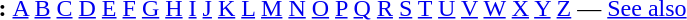<table id="toc" border="0">
<tr>
<th>:</th>
<td><a href='#'>A</a> <a href='#'>B</a> <a href='#'>C</a> <a href='#'>D</a> <a href='#'>E</a> <a href='#'>F</a> <a href='#'>G</a> <a href='#'>H</a> <a href='#'>I</a> <a href='#'>J</a> <a href='#'>K</a> <a href='#'>L</a> <a href='#'>M</a> <a href='#'>N</a> <a href='#'>O</a> <a href='#'>P</a> <a href='#'>Q</a> <a href='#'>R</a> <a href='#'>S</a> <a href='#'>T</a> <a href='#'>U</a> <a href='#'>V</a> <a href='#'>W</a> <a href='#'>X</a> <a href='#'>Y</a>  <a href='#'>Z</a> — <a href='#'>See also</a></td>
</tr>
</table>
